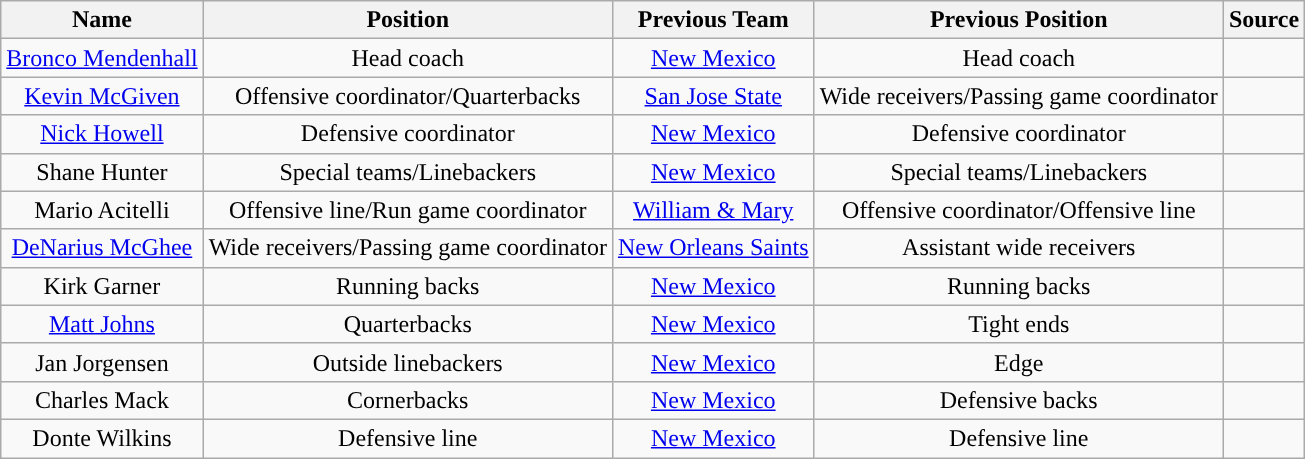<table class="wikitable">
<tr>
<th style="text-align:center; ">Name</th>
<th style="text-align:center; ">Position</th>
<th style="text-align:center; ">Previous Team</th>
<th style="text-align:center; ">Previous Position</th>
<th style="text-align:center; ">Source</th>
</tr>
<tr align="center">
<td><a href='#'>Bronco Mendenhall</a></td>
<td>Head coach</td>
<td><a href='#'>New Mexico</a></td>
<td>Head coach</td>
<td></td>
</tr>
<tr align="center">
<td><a href='#'>Kevin McGiven</a></td>
<td>Offensive coordinator/Quarterbacks</td>
<td><a href='#'>San Jose State</a></td>
<td>Wide receivers/Passing game coordinator</td>
<td></td>
</tr>
<tr align="center">
<td><a href='#'>Nick Howell</a></td>
<td>Defensive coordinator</td>
<td><a href='#'>New Mexico</a></td>
<td>Defensive coordinator</td>
<td></td>
</tr>
<tr align="center">
<td>Shane Hunter</td>
<td>Special teams/Linebackers</td>
<td><a href='#'>New Mexico</a></td>
<td>Special teams/Linebackers</td>
<td></td>
</tr>
<tr align="center">
<td>Mario Acitelli</td>
<td>Offensive line/Run game coordinator</td>
<td><a href='#'>William & Mary</a></td>
<td>Offensive coordinator/Offensive line</td>
<td></td>
</tr>
<tr align="center">
<td><a href='#'>DeNarius McGhee</a></td>
<td>Wide receivers/Passing game coordinator</td>
<td><a href='#'>New Orleans Saints</a></td>
<td>Assistant wide receivers</td>
<td></td>
</tr>
<tr align="center">
<td>Kirk Garner</td>
<td>Running backs</td>
<td><a href='#'>New Mexico</a></td>
<td>Running backs</td>
<td></td>
</tr>
<tr align="center">
<td><a href='#'>Matt Johns</a></td>
<td>Quarterbacks</td>
<td><a href='#'>New Mexico</a></td>
<td>Tight ends</td>
<td></td>
</tr>
<tr align="center">
<td>Jan Jorgensen</td>
<td>Outside linebackers</td>
<td><a href='#'>New Mexico</a></td>
<td>Edge</td>
<td></td>
</tr>
<tr align="center">
<td>Charles Mack</td>
<td>Cornerbacks</td>
<td><a href='#'>New Mexico</a></td>
<td>Defensive backs</td>
<td></td>
</tr>
<tr align="center">
<td>Donte Wilkins</td>
<td>Defensive line</td>
<td><a href='#'>New Mexico</a></td>
<td>Defensive line</td>
<td></td>
</tr>
</table>
